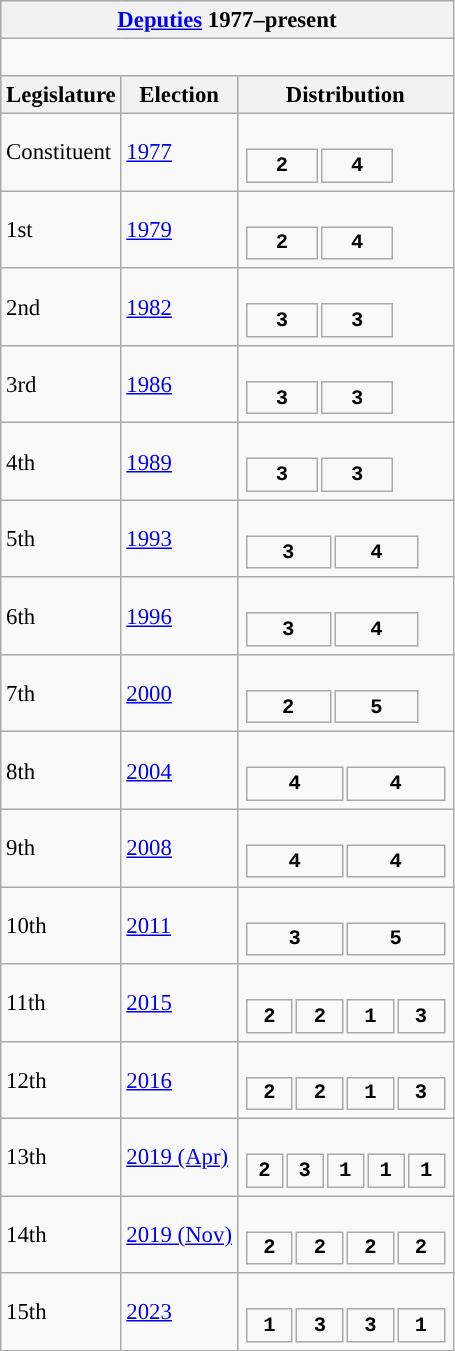<table class="wikitable" style="font-size:95%;">
<tr bgcolor="#CCCCCC">
<th colspan="3"><a href='#'>Deputies</a> 1977–present</th>
</tr>
<tr>
<td colspan="3"><br>











</td>
</tr>
<tr bgcolor="#CCCCCC">
<th>Legislature</th>
<th>Election</th>
<th>Distribution</th>
</tr>
<tr>
<td>Constituent</td>
<td><a href='#'>1977</a></td>
<td><br><table style="width:7.5em; font-size:90%; text-align:center; font-family:Courier New;">
<tr style="font-weight:bold">
<td style="background:">2</td>
<td style="background:">4</td>
</tr>
</table>
</td>
</tr>
<tr>
<td>1st</td>
<td><a href='#'>1979</a></td>
<td><br><table style="width:7.5em; font-size:90%; text-align:center; font-family:Courier New;">
<tr style="font-weight:bold">
<td style="background:">2</td>
<td style="background:">4</td>
</tr>
</table>
</td>
</tr>
<tr>
<td>2nd</td>
<td><a href='#'>1982</a></td>
<td><br><table style="width:7.5em; font-size:90%; text-align:center; font-family:Courier New;">
<tr style="font-weight:bold">
<td style="background:">3</td>
<td style="background:">3</td>
</tr>
</table>
</td>
</tr>
<tr>
<td>3rd</td>
<td><a href='#'>1986</a></td>
<td><br><table style="width:7.5em; font-size:90%; text-align:center; font-family:Courier New;">
<tr style="font-weight:bold">
<td style="background:">3</td>
<td style="background:">3</td>
</tr>
</table>
</td>
</tr>
<tr>
<td>4th</td>
<td><a href='#'>1989</a></td>
<td><br><table style="width:7.5em; font-size:90%; text-align:center; font-family:Courier New;">
<tr style="font-weight:bold">
<td style="background:">3</td>
<td style="background:">3</td>
</tr>
</table>
</td>
</tr>
<tr>
<td>5th</td>
<td><a href='#'>1993</a></td>
<td><br><table style="width:8.75em; font-size:90%; text-align:center; font-family:Courier New;">
<tr style="font-weight:bold">
<td style="background:">3</td>
<td style="background:">4</td>
</tr>
</table>
</td>
</tr>
<tr>
<td>6th</td>
<td><a href='#'>1996</a></td>
<td><br><table style="width:8.75em; font-size:90%; text-align:center; font-family:Courier New;">
<tr style="font-weight:bold">
<td style="background:">3</td>
<td style="background:">4</td>
</tr>
</table>
</td>
</tr>
<tr>
<td>7th</td>
<td><a href='#'>2000</a></td>
<td><br><table style="width:8.75em; font-size:90%; text-align:center; font-family:Courier New;">
<tr style="font-weight:bold">
<td style="background:">2</td>
<td style="background:">5</td>
</tr>
</table>
</td>
</tr>
<tr>
<td>8th</td>
<td><a href='#'>2004</a></td>
<td><br><table style="width:10em; font-size:90%; text-align:center; font-family:Courier New;">
<tr style="font-weight:bold">
<td style="background:">4</td>
<td style="background:">4</td>
</tr>
</table>
</td>
</tr>
<tr>
<td>9th</td>
<td><a href='#'>2008</a></td>
<td><br><table style="width:10em; font-size:90%; text-align:center; font-family:Courier New;">
<tr style="font-weight:bold">
<td style="background:">4</td>
<td style="background:">4</td>
</tr>
</table>
</td>
</tr>
<tr>
<td>10th</td>
<td><a href='#'>2011</a></td>
<td><br><table style="width:10em; font-size:90%; text-align:center; font-family:Courier New;">
<tr style="font-weight:bold">
<td style="background:">3</td>
<td style="background:">5</td>
</tr>
</table>
</td>
</tr>
<tr>
<td>11th</td>
<td><a href='#'>2015</a></td>
<td><br><table style="width:10em; font-size:90%; text-align:center; font-family:Courier New;">
<tr style="font-weight:bold">
<td style="background:">2</td>
<td style="background:">2</td>
<td style="background:">1</td>
<td style="background:">3</td>
</tr>
</table>
</td>
</tr>
<tr>
<td>12th</td>
<td><a href='#'>2016</a></td>
<td><br><table style="width:10em; font-size:90%; text-align:center; font-family:Courier New;">
<tr style="font-weight:bold">
<td style="background:">2</td>
<td style="background:">2</td>
<td style="background:">1</td>
<td style="background:">3</td>
</tr>
</table>
</td>
</tr>
<tr>
<td>13th</td>
<td><a href='#'>2019 (Apr)</a></td>
<td><br><table style="width:10em; font-size:90%; text-align:center; font-family:Courier New;">
<tr style="font-weight:bold">
<td style="background:">2</td>
<td style="background:">3</td>
<td style="background:">1</td>
<td style="background:">1</td>
<td style="background:">1</td>
</tr>
</table>
</td>
</tr>
<tr>
<td>14th</td>
<td><a href='#'>2019 (Nov)</a></td>
<td><br><table style="width:10em; font-size:90%; text-align:center; font-family:Courier New;">
<tr style="font-weight:bold">
<td style="background:">2</td>
<td style="background:">2</td>
<td style="background:">2</td>
<td style="background:">2</td>
</tr>
</table>
</td>
</tr>
<tr>
<td>15th</td>
<td><a href='#'>2023</a></td>
<td><br><table style="width:10em; font-size:90%; text-align:center; font-family:Courier New;">
<tr style="font-weight:bold">
<td style="background:">1</td>
<td style="background:">3</td>
<td style="background:">3</td>
<td style="background:">1</td>
</tr>
</table>
</td>
</tr>
</table>
